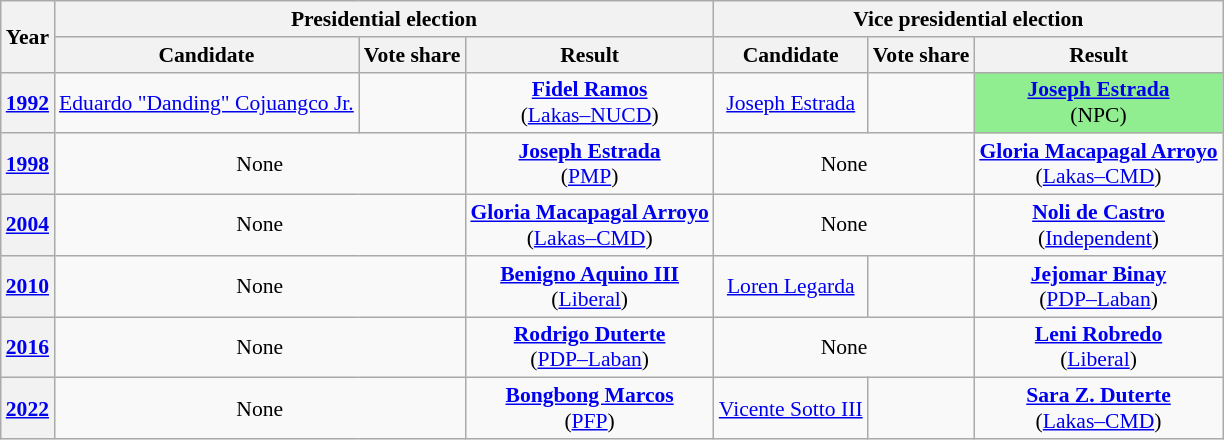<table class="wikitable" style="text-align:center; font-size:90%">
<tr>
<th rowspan=2>Year</th>
<th colspan=3>Presidential election</th>
<th colspan=3>Vice presidential election</th>
</tr>
<tr>
<th>Candidate</th>
<th>Vote share</th>
<th>Result</th>
<th>Candidate</th>
<th>Vote share</th>
<th>Result</th>
</tr>
<tr>
<th><a href='#'>1992</a></th>
<td><a href='#'>Eduardo "Danding" Cojuangco Jr.</a></td>
<td></td>
<td><strong><a href='#'>Fidel Ramos</a></strong><br>(<a href='#'>Lakas–NUCD</a>)</td>
<td><a href='#'>Joseph Estrada</a></td>
<td></td>
<td style="background:#90EE90;"><strong><a href='#'>Joseph Estrada</a></strong><br>(NPC)</td>
</tr>
<tr>
<th><a href='#'>1998</a></th>
<td colspan=2>None</td>
<td><strong><a href='#'>Joseph Estrada</a></strong><br>(<a href='#'>PMP</a>)</td>
<td colspan=2>None</td>
<td><strong><a href='#'>Gloria Macapagal Arroyo</a></strong><br>(<a href='#'>Lakas–CMD</a>)</td>
</tr>
<tr>
<th><a href='#'>2004</a></th>
<td colspan=2>None</td>
<td><strong><a href='#'>Gloria Macapagal Arroyo</a></strong><br>(<a href='#'>Lakas–CMD</a>)</td>
<td colspan=2>None</td>
<td><strong><a href='#'>Noli de Castro</a></strong><br>(<a href='#'>Independent</a>)</td>
</tr>
<tr>
<th><a href='#'>2010</a></th>
<td colspan=2>None</td>
<td><strong><a href='#'>Benigno Aquino III</a></strong><br>(<a href='#'>Liberal</a>)</td>
<td><a href='#'>Loren Legarda</a></td>
<td></td>
<td><strong><a href='#'>Jejomar Binay</a></strong><br>(<a href='#'>PDP–Laban</a>)</td>
</tr>
<tr>
<th><a href='#'>2016</a></th>
<td colspan=2>None</td>
<td><strong><a href='#'>Rodrigo Duterte</a></strong><br>(<a href='#'>PDP–Laban</a>)</td>
<td colspan=2>None</td>
<td><strong><a href='#'>Leni Robredo</a></strong><br>(<a href='#'>Liberal</a>)</td>
</tr>
<tr>
<th><a href='#'>2022</a></th>
<td colspan="2">None</td>
<td><strong><a href='#'>Bongbong Marcos</a></strong><br>(<a href='#'>PFP</a>)</td>
<td><a href='#'>Vicente Sotto III</a></td>
<td></td>
<td><strong><a href='#'>Sara Z. Duterte</a></strong><br>(<a href='#'>Lakas–CMD</a>)</td>
</tr>
</table>
